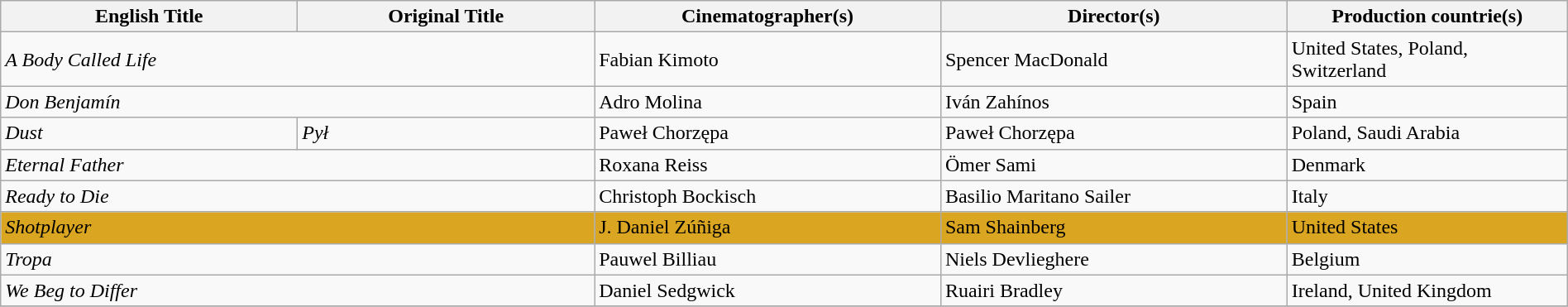<table class="wikitable" style="width:100%; margin-bottom:4px">
<tr>
<th scope="col" width="18%">English Title</th>
<th scope="col" width="18%">Original Title</th>
<th scope="col" width="21%">Cinematographer(s)</th>
<th scope="col" width="21%">Director(s)</th>
<th scope="col" width="17%">Production countrie(s)</th>
</tr>
<tr>
<td colspan="2"><em>A Body Called Life</em></td>
<td>Fabian Kimoto</td>
<td>Spencer MacDonald</td>
<td>United States, Poland, Switzerland</td>
</tr>
<tr>
<td colspan="2"><em>Don Benjamín</em></td>
<td>Adro Molina</td>
<td>Iván Zahínos</td>
<td>Spain</td>
</tr>
<tr>
<td><em>Dust</em></td>
<td><em>Pył</em></td>
<td>Paweł Chorzępa</td>
<td>Paweł Chorzępa</td>
<td>Poland, Saudi Arabia</td>
</tr>
<tr>
<td colspan="2"><em>Eternal Father</em></td>
<td>Roxana Reiss</td>
<td>Ömer Sami</td>
<td>Denmark</td>
</tr>
<tr>
<td colspan="2"><em>Ready to Die</em></td>
<td>Christoph Bockisch</td>
<td>Basilio Maritano Sailer</td>
<td>Italy</td>
</tr>
<tr style="background:#daa520">
<td colspan="2"><em>Shotplayer</em></td>
<td>J. Daniel Zúñiga</td>
<td>Sam Shainberg</td>
<td>United States</td>
</tr>
<tr>
<td colspan="2"><em>Tropa</em></td>
<td>Pauwel Billiau</td>
<td>Niels Devlieghere</td>
<td>Belgium</td>
</tr>
<tr>
<td colspan="2"><em>We Beg to Differ</em></td>
<td>Daniel Sedgwick</td>
<td>Ruairi Bradley</td>
<td>Ireland, United Kingdom</td>
</tr>
<tr>
</tr>
</table>
